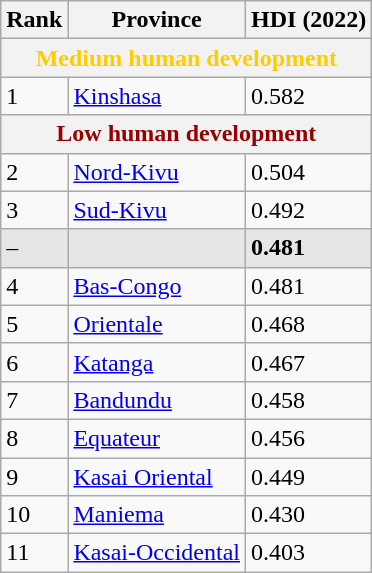<table class="wikitable sortable">
<tr>
<th>Rank</th>
<th>Province</th>
<th>HDI (2022)</th>
</tr>
<tr>
<th colspan="3" style="color:#fc0;">Medium human development</th>
</tr>
<tr>
<td>1</td>
<td><a href='#'>Kinshasa</a></td>
<td>0.582</td>
</tr>
<tr>
<th colspan="3" style="color:#900;">Low human development</th>
</tr>
<tr>
<td>2</td>
<td><a href='#'>Nord-Kivu</a></td>
<td>0.504</td>
</tr>
<tr>
<td>3</td>
<td><a href='#'>Sud-Kivu</a></td>
<td>0.492</td>
</tr>
<tr style="background:#e6e6e6">
<td>–</td>
<td><strong></strong></td>
<td><strong>0.481</strong></td>
</tr>
<tr>
<td>4</td>
<td><a href='#'>Bas-Congo</a></td>
<td>0.481</td>
</tr>
<tr>
<td>5</td>
<td><a href='#'>Orientale</a></td>
<td>0.468</td>
</tr>
<tr>
<td>6</td>
<td><a href='#'>Katanga</a></td>
<td>0.467</td>
</tr>
<tr>
<td>7</td>
<td><a href='#'>Bandundu</a></td>
<td>0.458</td>
</tr>
<tr>
<td>8</td>
<td><a href='#'>Equateur</a></td>
<td>0.456</td>
</tr>
<tr>
<td>9</td>
<td><a href='#'>Kasai Oriental</a></td>
<td>0.449</td>
</tr>
<tr>
<td>10</td>
<td><a href='#'>Maniema</a></td>
<td>0.430</td>
</tr>
<tr>
<td>11</td>
<td><a href='#'>Kasai-Occidental</a></td>
<td>0.403</td>
</tr>
</table>
